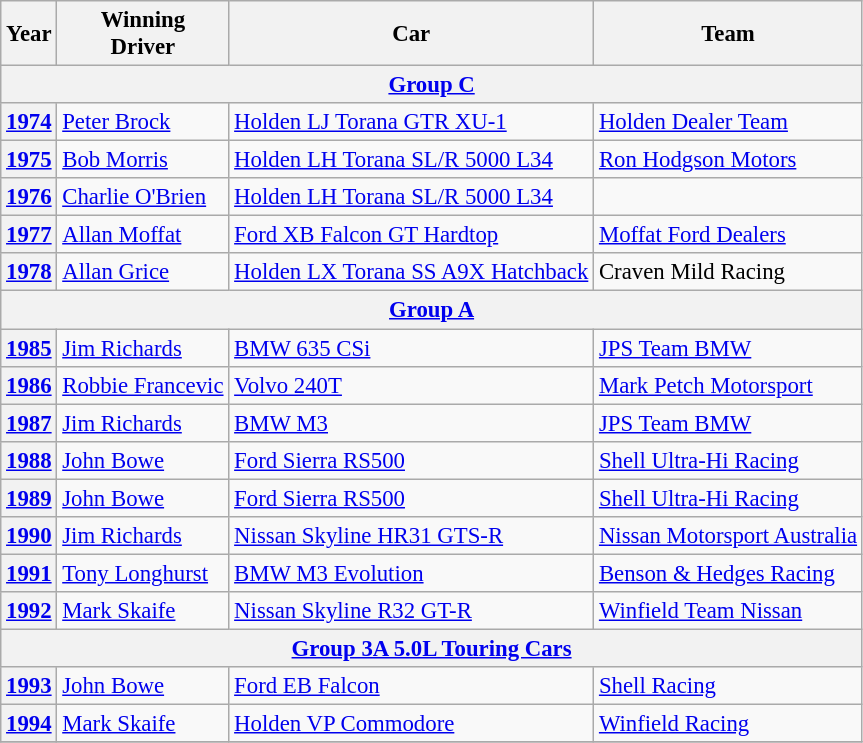<table class="wikitable" style="font-size: 95%">
<tr>
<th>Year</th>
<th>Winning<br>Driver</th>
<th>Car</th>
<th>Team</th>
</tr>
<tr>
<th colspan=5><a href='#'>Group C</a></th>
</tr>
<tr>
<th><a href='#'>1974</a></th>
<td><a href='#'>Peter Brock</a></td>
<td><a href='#'>Holden LJ Torana GTR XU-1</a></td>
<td><a href='#'>Holden Dealer Team</a></td>
</tr>
<tr>
<th><a href='#'>1975</a></th>
<td><a href='#'>Bob Morris</a></td>
<td><a href='#'>Holden LH Torana SL/R 5000 L34</a></td>
<td><a href='#'>Ron Hodgson Motors</a></td>
</tr>
<tr>
<th><a href='#'>1976</a></th>
<td><a href='#'>Charlie O'Brien</a></td>
<td><a href='#'>Holden LH Torana SL/R 5000 L34</a></td>
<td></td>
</tr>
<tr>
<th><a href='#'>1977</a></th>
<td><a href='#'>Allan Moffat</a></td>
<td><a href='#'>Ford XB Falcon GT Hardtop</a></td>
<td><a href='#'>Moffat Ford Dealers</a></td>
</tr>
<tr>
<th><a href='#'>1978</a></th>
<td><a href='#'>Allan Grice</a></td>
<td><a href='#'>Holden LX Torana SS A9X Hatchback</a></td>
<td>Craven Mild Racing</td>
</tr>
<tr>
<th colspan=5><a href='#'>Group A</a></th>
</tr>
<tr>
<th><a href='#'>1985</a></th>
<td><a href='#'>Jim Richards</a></td>
<td><a href='#'>BMW 635 CSi</a></td>
<td><a href='#'>JPS Team BMW</a></td>
</tr>
<tr>
<th><a href='#'>1986</a></th>
<td><a href='#'>Robbie Francevic</a></td>
<td><a href='#'>Volvo 240T</a></td>
<td><a href='#'>Mark Petch Motorsport</a></td>
</tr>
<tr>
<th><a href='#'>1987</a></th>
<td><a href='#'>Jim Richards</a></td>
<td><a href='#'>BMW M3</a></td>
<td><a href='#'>JPS Team BMW</a></td>
</tr>
<tr>
<th><a href='#'>1988</a></th>
<td><a href='#'>John Bowe</a></td>
<td><a href='#'>Ford Sierra RS500</a></td>
<td><a href='#'>Shell Ultra-Hi Racing</a></td>
</tr>
<tr>
<th><a href='#'>1989</a></th>
<td><a href='#'>John Bowe</a></td>
<td><a href='#'>Ford Sierra RS500</a></td>
<td><a href='#'>Shell Ultra-Hi Racing</a></td>
</tr>
<tr>
<th><a href='#'>1990</a></th>
<td><a href='#'>Jim Richards</a></td>
<td><a href='#'>Nissan Skyline HR31 GTS-R</a></td>
<td><a href='#'>Nissan Motorsport Australia</a></td>
</tr>
<tr>
<th><a href='#'>1991</a></th>
<td><a href='#'>Tony Longhurst</a></td>
<td><a href='#'>BMW M3 Evolution</a></td>
<td><a href='#'>Benson & Hedges Racing</a></td>
</tr>
<tr>
<th><a href='#'>1992</a></th>
<td><a href='#'>Mark Skaife</a></td>
<td><a href='#'>Nissan Skyline R32 GT-R</a></td>
<td><a href='#'>Winfield Team Nissan</a></td>
</tr>
<tr>
<th colspan=5><a href='#'>Group 3A 5.0L Touring Cars</a></th>
</tr>
<tr>
<th><a href='#'>1993</a></th>
<td><a href='#'>John Bowe</a></td>
<td><a href='#'>Ford EB Falcon</a></td>
<td><a href='#'>Shell Racing</a></td>
</tr>
<tr>
<th><a href='#'>1994</a></th>
<td><a href='#'>Mark Skaife</a></td>
<td><a href='#'>Holden VP Commodore</a></td>
<td><a href='#'>Winfield Racing</a></td>
</tr>
<tr>
</tr>
</table>
